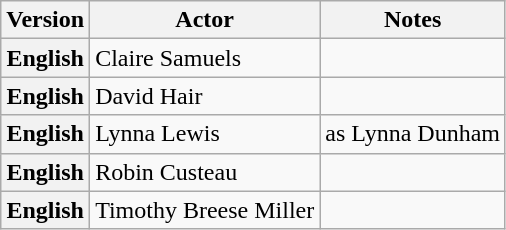<table class="wikitable sortable mw-collapsible mw-collapsed">
<tr>
<th>Version</th>
<th>Actor</th>
<th>Notes</th>
</tr>
<tr>
<th>English</th>
<td>Claire Samuels</td>
<td></td>
</tr>
<tr>
<th>English</th>
<td>David Hair</td>
<td></td>
</tr>
<tr>
<th>English</th>
<td>Lynna Lewis</td>
<td>as Lynna Dunham</td>
</tr>
<tr>
<th>English</th>
<td>Robin Custeau</td>
<td></td>
</tr>
<tr>
<th>English</th>
<td>Timothy Breese Miller</td>
<td></td>
</tr>
</table>
